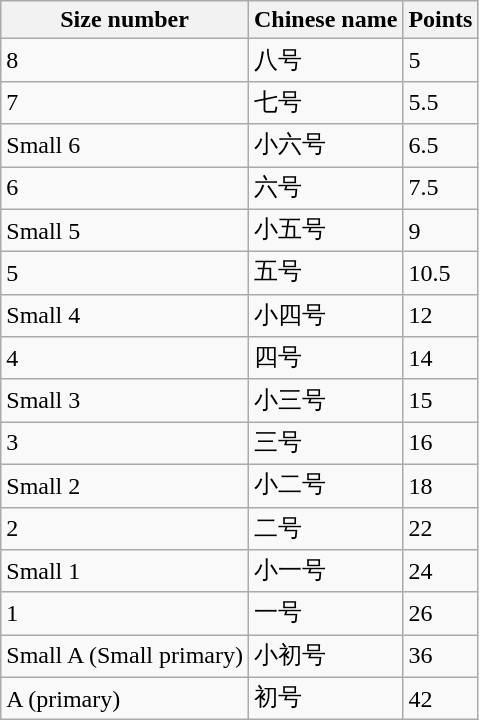<table class="wikitable">
<tr>
<th>Size number</th>
<th>Chinese name</th>
<th>Points</th>
</tr>
<tr>
<td>8</td>
<td>八号</td>
<td>5</td>
</tr>
<tr>
<td>7</td>
<td>七号</td>
<td>5.5</td>
</tr>
<tr>
<td>Small 6</td>
<td>小六号</td>
<td>6.5</td>
</tr>
<tr>
<td>6</td>
<td>六号</td>
<td>7.5</td>
</tr>
<tr>
<td>Small 5</td>
<td>小五号</td>
<td>9</td>
</tr>
<tr>
<td>5</td>
<td>五号</td>
<td>10.5</td>
</tr>
<tr>
<td>Small 4</td>
<td>小四号</td>
<td>12</td>
</tr>
<tr>
<td>4</td>
<td>四号</td>
<td>14</td>
</tr>
<tr>
<td>Small 3</td>
<td>小三号</td>
<td>15</td>
</tr>
<tr>
<td>3</td>
<td>三号</td>
<td>16</td>
</tr>
<tr>
<td>Small 2</td>
<td>小二号</td>
<td>18</td>
</tr>
<tr>
<td>2</td>
<td>二号</td>
<td>22</td>
</tr>
<tr>
<td>Small 1</td>
<td>小一号</td>
<td>24</td>
</tr>
<tr>
<td>1</td>
<td>一号</td>
<td>26</td>
</tr>
<tr>
<td>Small A (Small primary)</td>
<td>小初号</td>
<td>36</td>
</tr>
<tr>
<td>A (primary)</td>
<td>初号</td>
<td>42</td>
</tr>
</table>
